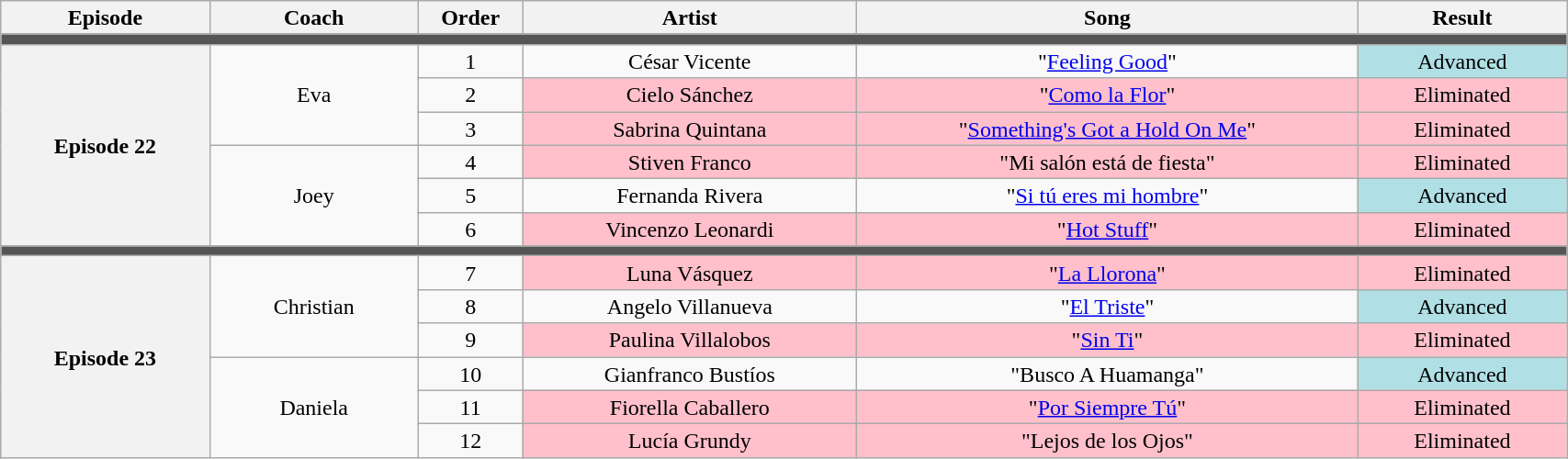<table class="wikitable" style="text-align:center; line-height:17px; font-size:100%; width:90%;">
<tr>
<th width="10%">Episode</th>
<th width="10%">Coach</th>
<th width="05%">Order</th>
<th width="16%">Artist</th>
<th width="24%">Song</th>
<th width="10%">Result</th>
</tr>
<tr>
<td colspan="6" style="background:#555;"></td>
</tr>
<tr>
<th rowspan="6">Episode 22<br></th>
<td rowspan="3">Eva</td>
<td>1</td>
<td>César Vicente</td>
<td>"<a href='#'>Feeling Good</a>"</td>
<td style="background:#b0e0e6;">Advanced</td>
</tr>
<tr>
<td>2</td>
<td style="background:pink;">Cielo Sánchez</td>
<td style="background:pink;">"<a href='#'>Como la Flor</a>"</td>
<td style="background:pink;">Eliminated</td>
</tr>
<tr>
<td>3</td>
<td style="background:pink;">Sabrina Quintana</td>
<td style="background:pink;">"<a href='#'>Something's Got a Hold On Me</a>"</td>
<td style="background:pink;">Eliminated</td>
</tr>
<tr>
<td rowspan="3">Joey</td>
<td>4</td>
<td style="background:pink;">Stiven Franco</td>
<td style="background:pink;">"Mi salón está de fiesta"</td>
<td style="background:pink;">Eliminated</td>
</tr>
<tr>
<td>5</td>
<td>Fernanda Rivera</td>
<td>"<a href='#'>Si tú eres mi hombre</a>"</td>
<td style="background:#b0e0e6;">Advanced</td>
</tr>
<tr>
<td>6</td>
<td style="background:pink;">Vincenzo Leonardi</td>
<td style="background:pink;">"<a href='#'>Hot Stuff</a>"</td>
<td style="background:pink;">Eliminated</td>
</tr>
<tr>
<th colspan="6" style="background:#555555;"></th>
</tr>
<tr>
<th rowspan="6">Episode 23<br></th>
<td rowspan="3">Christian</td>
<td>7</td>
<td style="background:pink;">Luna Vásquez</td>
<td style="background:pink;">"<a href='#'>La Llorona</a>"</td>
<td style="background:pink;">Eliminated</td>
</tr>
<tr>
<td>8</td>
<td>Angelo Villanueva</td>
<td>"<a href='#'>El Triste</a>"</td>
<td style="background:#b0e0e6;">Advanced</td>
</tr>
<tr>
<td>9</td>
<td style="background:pink;">Paulina Villalobos</td>
<td style="background:pink;">"<a href='#'>Sin Ti</a>"</td>
<td style="background:pink;">Eliminated</td>
</tr>
<tr>
<td rowspan="3">Daniela</td>
<td>10</td>
<td>Gianfranco Bustíos</td>
<td>"Busco A Huamanga"</td>
<td style="background:#b0e0e6;">Advanced</td>
</tr>
<tr>
<td>11</td>
<td style="background:pink;">Fiorella Caballero</td>
<td style="background:pink;">"<a href='#'>Por Siempre Tú</a>"</td>
<td style="background:pink;">Eliminated</td>
</tr>
<tr>
<td>12</td>
<td style="background:pink;">Lucía Grundy</td>
<td style="background:pink;">"Lejos de los Ojos"</td>
<td style="background:pink;">Eliminated</td>
</tr>
</table>
